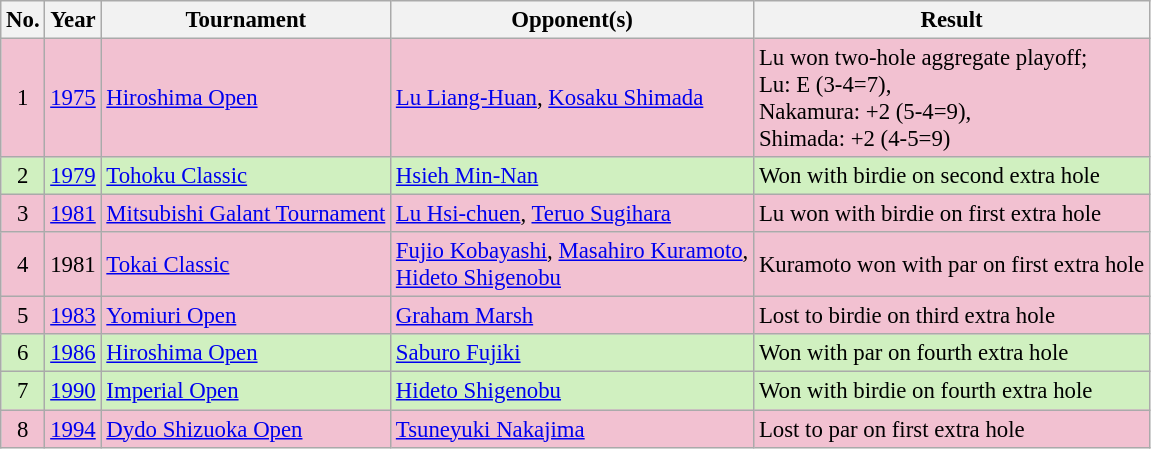<table class="wikitable" style="font-size:95%;">
<tr>
<th>No.</th>
<th>Year</th>
<th>Tournament</th>
<th>Opponent(s)</th>
<th>Result</th>
</tr>
<tr style="background:#F2C1D1;">
<td align=center>1</td>
<td><a href='#'>1975</a></td>
<td><a href='#'>Hiroshima Open</a></td>
<td> <a href='#'>Lu Liang-Huan</a>,  <a href='#'>Kosaku Shimada</a></td>
<td>Lu won two-hole aggregate playoff;<br>Lu: E (3-4=7),<br>Nakamura: +2 (5-4=9),<br>Shimada: +2 (4-5=9)</td>
</tr>
<tr style="background:#D0F0C0;">
<td align=center>2</td>
<td><a href='#'>1979</a></td>
<td><a href='#'>Tohoku Classic</a></td>
<td> <a href='#'>Hsieh Min-Nan</a></td>
<td>Won with birdie on second extra hole</td>
</tr>
<tr style="background:#F2C1D1;">
<td align=center>3</td>
<td><a href='#'>1981</a></td>
<td><a href='#'>Mitsubishi Galant Tournament</a></td>
<td> <a href='#'>Lu Hsi-chuen</a>,  <a href='#'>Teruo Sugihara</a></td>
<td>Lu won with birdie on first extra hole</td>
</tr>
<tr style="background:#F2C1D1;">
<td align=center>4</td>
<td>1981</td>
<td><a href='#'>Tokai Classic</a></td>
<td> <a href='#'>Fujio Kobayashi</a>,  <a href='#'>Masahiro Kuramoto</a>,<br> <a href='#'>Hideto Shigenobu</a></td>
<td>Kuramoto won with par on first extra hole</td>
</tr>
<tr style="background:#F2C1D1;">
<td align=center>5</td>
<td><a href='#'>1983</a></td>
<td><a href='#'>Yomiuri Open</a></td>
<td> <a href='#'>Graham Marsh</a></td>
<td>Lost to birdie on third extra hole</td>
</tr>
<tr style="background:#D0F0C0;">
<td align=center>6</td>
<td><a href='#'>1986</a></td>
<td><a href='#'>Hiroshima Open</a></td>
<td> <a href='#'>Saburo Fujiki</a></td>
<td>Won with par on fourth extra hole</td>
</tr>
<tr style="background:#D0F0C0;">
<td align=center>7</td>
<td><a href='#'>1990</a></td>
<td><a href='#'>Imperial Open</a></td>
<td> <a href='#'>Hideto Shigenobu</a></td>
<td>Won with birdie on fourth extra hole</td>
</tr>
<tr style="background:#F2C1D1;">
<td align=center>8</td>
<td><a href='#'>1994</a></td>
<td><a href='#'>Dydo Shizuoka Open</a></td>
<td> <a href='#'>Tsuneyuki Nakajima</a></td>
<td>Lost to par on first extra hole</td>
</tr>
</table>
